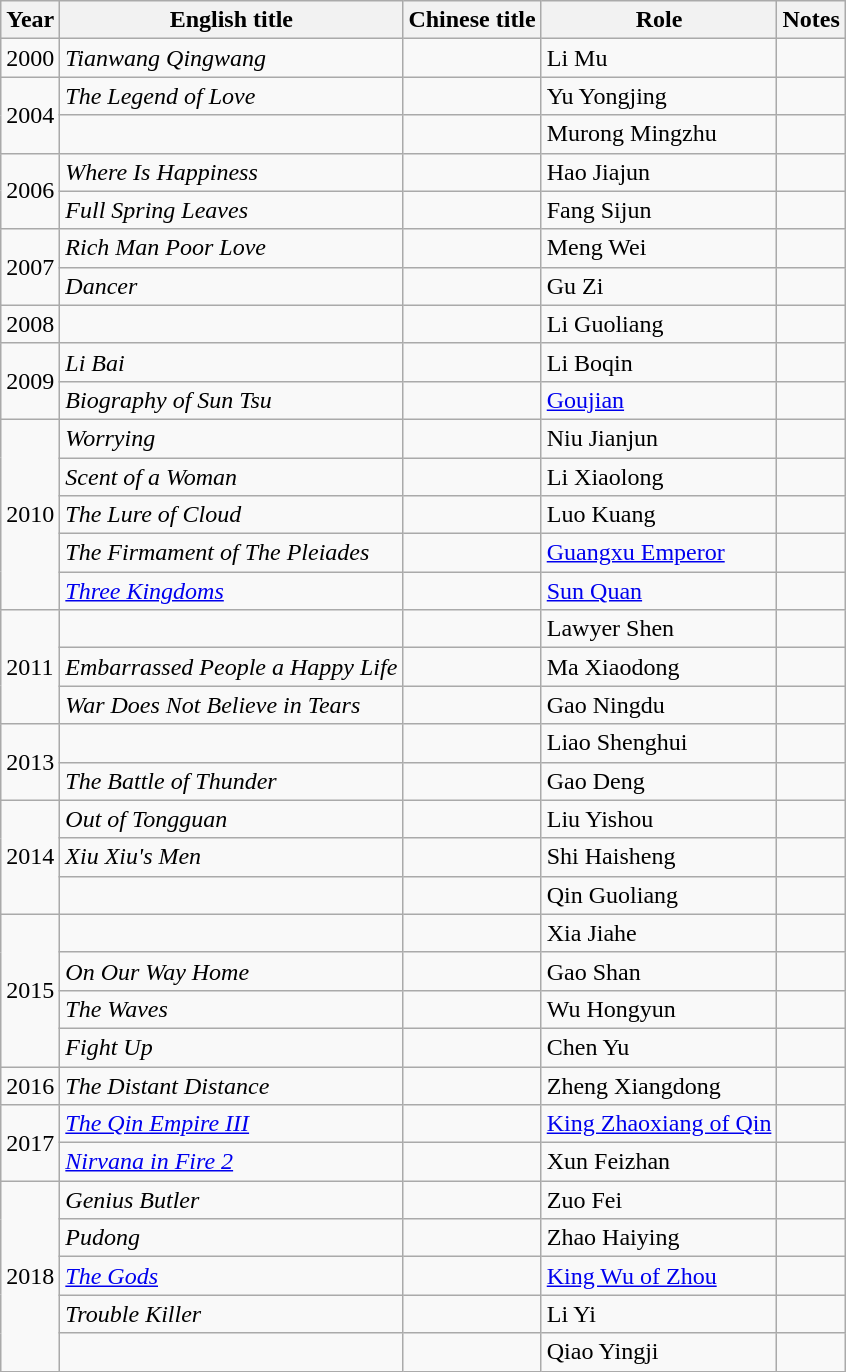<table class="wikitable">
<tr>
<th>Year</th>
<th>English title</th>
<th>Chinese title</th>
<th>Role</th>
<th>Notes</th>
</tr>
<tr>
<td>2000</td>
<td><em>Tianwang Qingwang</em></td>
<td></td>
<td>Li Mu</td>
<td></td>
</tr>
<tr>
<td rowspan=2>2004</td>
<td><em>The Legend of Love</em></td>
<td></td>
<td>Yu Yongjing</td>
<td></td>
</tr>
<tr>
<td></td>
<td></td>
<td>Murong Mingzhu</td>
<td></td>
</tr>
<tr>
<td rowspan=2>2006</td>
<td><em>Where Is Happiness</em></td>
<td></td>
<td>Hao Jiajun</td>
<td></td>
</tr>
<tr>
<td><em>Full Spring Leaves</em></td>
<td></td>
<td>Fang Sijun</td>
<td></td>
</tr>
<tr>
<td rowspan=2>2007</td>
<td><em>Rich Man Poor Love</em></td>
<td></td>
<td>Meng Wei</td>
<td></td>
</tr>
<tr>
<td><em>Dancer</em></td>
<td></td>
<td>Gu Zi</td>
<td></td>
</tr>
<tr>
<td>2008</td>
<td></td>
<td></td>
<td>Li Guoliang</td>
<td></td>
</tr>
<tr>
<td rowspan=2>2009</td>
<td><em>Li Bai</em></td>
<td></td>
<td>Li Boqin</td>
<td></td>
</tr>
<tr>
<td><em>Biography of Sun Tsu</em></td>
<td></td>
<td><a href='#'>Goujian</a></td>
<td></td>
</tr>
<tr>
<td rowspan=5>2010</td>
<td><em>Worrying</em></td>
<td></td>
<td>Niu Jianjun</td>
<td></td>
</tr>
<tr>
<td><em>Scent of a Woman</em></td>
<td></td>
<td>Li Xiaolong</td>
<td></td>
</tr>
<tr>
<td><em>The Lure of Cloud</em></td>
<td></td>
<td>Luo Kuang</td>
<td></td>
</tr>
<tr>
<td><em>The Firmament of The Pleiades</em></td>
<td></td>
<td><a href='#'>Guangxu Emperor</a></td>
<td></td>
</tr>
<tr>
<td><em><a href='#'>Three Kingdoms</a></em></td>
<td></td>
<td><a href='#'>Sun Quan</a></td>
<td></td>
</tr>
<tr>
<td rowspan=3>2011</td>
<td></td>
<td></td>
<td>Lawyer Shen</td>
<td></td>
</tr>
<tr>
<td><em>Embarrassed People a Happy Life</em></td>
<td></td>
<td>Ma Xiaodong</td>
<td></td>
</tr>
<tr>
<td><em>War Does Not Believe in Tears</em></td>
<td></td>
<td>Gao Ningdu</td>
<td></td>
</tr>
<tr>
<td rowspan=2>2013</td>
<td></td>
<td></td>
<td>Liao Shenghui</td>
<td></td>
</tr>
<tr>
<td><em>The Battle of Thunder</em></td>
<td></td>
<td>Gao Deng</td>
<td></td>
</tr>
<tr>
<td rowspan=3>2014</td>
<td><em>Out of Tongguan</em></td>
<td></td>
<td>Liu Yishou</td>
<td></td>
</tr>
<tr>
<td><em>Xiu Xiu's Men</em></td>
<td></td>
<td>Shi Haisheng</td>
<td></td>
</tr>
<tr>
<td></td>
<td></td>
<td>Qin Guoliang</td>
<td></td>
</tr>
<tr>
<td rowspan=4>2015</td>
<td></td>
<td></td>
<td>Xia Jiahe</td>
<td></td>
</tr>
<tr>
<td><em>On Our Way Home</em></td>
<td></td>
<td>Gao Shan</td>
<td></td>
</tr>
<tr>
<td><em>The Waves</em></td>
<td></td>
<td>Wu Hongyun</td>
<td></td>
</tr>
<tr>
<td><em>Fight Up</em></td>
<td></td>
<td>Chen Yu</td>
<td></td>
</tr>
<tr>
<td>2016</td>
<td><em>The Distant Distance</em></td>
<td></td>
<td>Zheng Xiangdong</td>
<td></td>
</tr>
<tr>
<td rowspan=2>2017</td>
<td><em><a href='#'>The Qin Empire III</a></em></td>
<td></td>
<td><a href='#'>King Zhaoxiang of Qin</a></td>
<td></td>
</tr>
<tr>
<td><em><a href='#'>Nirvana in Fire 2</a></em></td>
<td></td>
<td>Xun Feizhan</td>
<td></td>
</tr>
<tr>
<td rowspan=5>2018</td>
<td><em>Genius Butler</em></td>
<td></td>
<td>Zuo Fei</td>
<td></td>
</tr>
<tr>
<td><em>Pudong</em></td>
<td></td>
<td>Zhao Haiying</td>
<td></td>
</tr>
<tr>
<td><em><a href='#'>The Gods</a></em></td>
<td></td>
<td><a href='#'>King Wu of Zhou</a></td>
<td></td>
</tr>
<tr>
<td><em>Trouble Killer</em></td>
<td></td>
<td>Li Yi</td>
<td></td>
</tr>
<tr>
<td></td>
<td></td>
<td>Qiao Yingji</td>
<td></td>
</tr>
</table>
